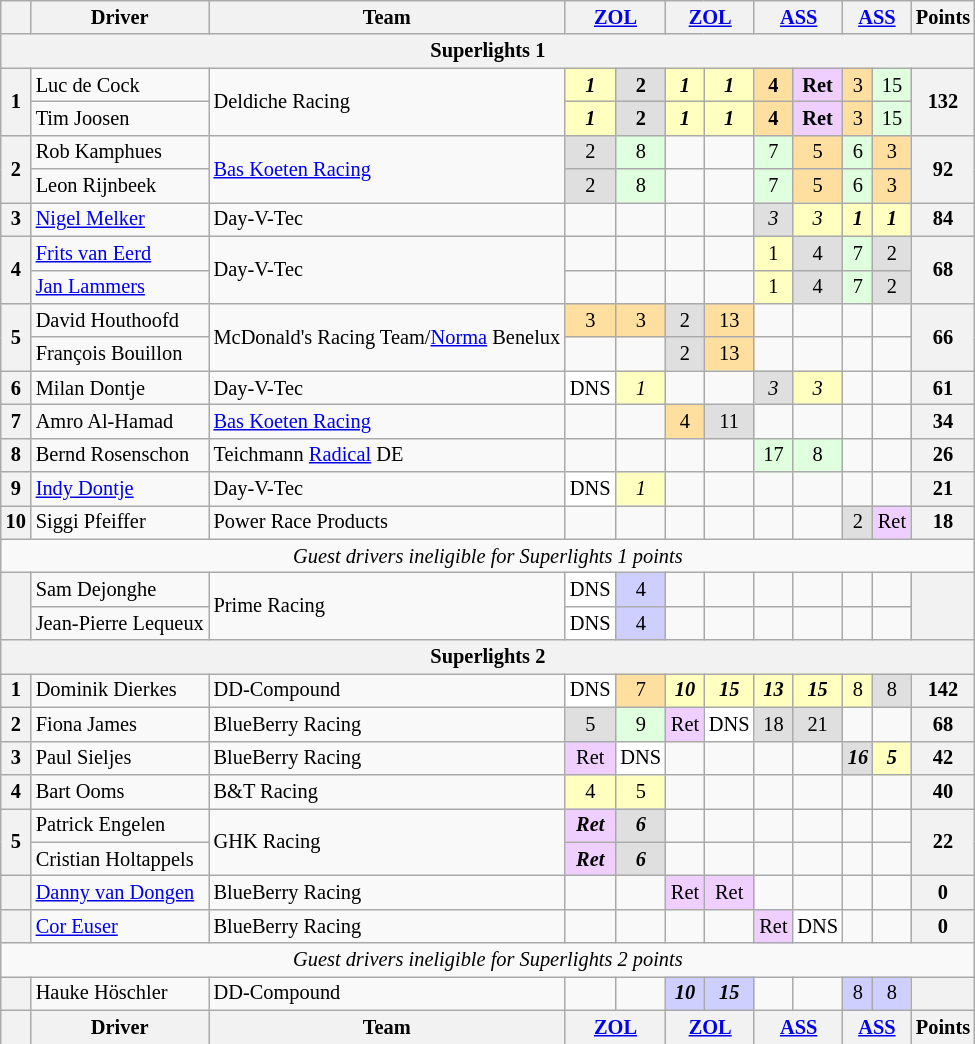<table class="wikitable" style="font-size: 85%; text-align:center;">
<tr>
<th></th>
<th>Driver</th>
<th>Team</th>
<th colspan=2><a href='#'>ZOL</a><br></th>
<th colspan=2><a href='#'>ZOL</a><br></th>
<th colspan=2><a href='#'>ASS</a><br></th>
<th colspan=2><a href='#'>ASS</a><br></th>
<th>Points</th>
</tr>
<tr>
<th colspan=14>Superlights 1</th>
</tr>
<tr>
<th rowspan=2>1</th>
<td align=left> Luc de Cock</td>
<td rowspan=2 align=left> Deldiche Racing</td>
<td style="background:#FFFFBF;"><strong><em>1</em></strong></td>
<td style="background:#DFDFDF;"><strong>2</strong></td>
<td style="background:#FFFFBF;"><strong><em>1</em></strong></td>
<td style="background:#FFFFBF;"><strong><em>1</em></strong></td>
<td style="background:#FFDF9F;"><strong>4</strong></td>
<td style="background:#EFCFFF;"><strong>Ret</strong></td>
<td style="background:#FFDF9F;">3</td>
<td style="background:#DFFFDF;">15</td>
<th rowspan=2>132</th>
</tr>
<tr>
<td align=left> Tim Joosen</td>
<td style="background:#FFFFBF;"><strong><em>1</em></strong></td>
<td style="background:#DFDFDF;"><strong>2</strong></td>
<td style="background:#FFFFBF;"><strong><em>1</em></strong></td>
<td style="background:#FFFFBF;"><strong><em>1</em></strong></td>
<td style="background:#FFDF9F;"><strong>4</strong></td>
<td style="background:#EFCFFF;"><strong>Ret</strong></td>
<td style="background:#FFDF9F;">3</td>
<td style="background:#DFFFDF;">15</td>
</tr>
<tr>
<th rowspan=2>2</th>
<td align=left> Rob Kamphues</td>
<td rowspan=2 align=left> <a href='#'>Bas Koeten Racing</a></td>
<td style="background:#DFDFDF;">2</td>
<td style="background:#DFFFDF;">8</td>
<td></td>
<td></td>
<td style="background:#DFFFDF;">7</td>
<td style="background:#FFDF9F;">5</td>
<td style="background:#DFFFDF;">6</td>
<td style="background:#FFDF9F;">3</td>
<th rowspan=2>92</th>
</tr>
<tr>
<td align=left> Leon Rijnbeek</td>
<td style="background:#DFDFDF;">2</td>
<td style="background:#DFFFDF;">8</td>
<td></td>
<td></td>
<td style="background:#DFFFDF;">7</td>
<td style="background:#FFDF9F;">5</td>
<td style="background:#DFFFDF;">6</td>
<td style="background:#FFDF9F;">3</td>
</tr>
<tr>
<th>3</th>
<td align=left> <a href='#'>Nigel Melker</a></td>
<td align=left> Day-V-Tec</td>
<td></td>
<td></td>
<td></td>
<td></td>
<td style="background:#DFDFDF;"><em>3</em></td>
<td style="background:#FFFFBF;"><em>3</em></td>
<td style="background:#FFFFBF;"><strong><em>1</em></strong></td>
<td style="background:#FFFFBF;"><strong><em>1</em></strong></td>
<th>84</th>
</tr>
<tr>
<th rowspan=2>4</th>
<td align=left> <a href='#'>Frits van Eerd</a></td>
<td rowspan=2 align=left> Day-V-Tec</td>
<td></td>
<td></td>
<td></td>
<td></td>
<td style="background:#FFFFBF;">1</td>
<td style="background:#DFDFDF;">4</td>
<td style="background:#DFFFDF;">7</td>
<td style="background:#DFDFDF;">2</td>
<th rowspan=2>68</th>
</tr>
<tr>
<td align=left> <a href='#'>Jan Lammers</a></td>
<td></td>
<td></td>
<td></td>
<td></td>
<td style="background:#FFFFBF;">1</td>
<td style="background:#DFDFDF;">4</td>
<td style="background:#DFFFDF;">7</td>
<td style="background:#DFDFDF;">2</td>
</tr>
<tr>
<th rowspan=2>5</th>
<td align=left> David Houthoofd</td>
<td rowspan=2 align=left> McDonald's Racing Team/<a href='#'>Norma</a> Benelux</td>
<td style="background:#FFDF9F;">3</td>
<td style="background:#FFDF9F;">3</td>
<td style="background:#DFDFDF;">2</td>
<td style="background:#FFDF9F;">13</td>
<td></td>
<td></td>
<td></td>
<td></td>
<th rowspan=2>66</th>
</tr>
<tr>
<td align=left> François Bouillon</td>
<td></td>
<td></td>
<td style="background:#DFDFDF;">2</td>
<td style="background:#FFDF9F;">13</td>
<td></td>
<td></td>
<td></td>
<td></td>
</tr>
<tr>
<th>6</th>
<td align=left> Milan Dontje</td>
<td align=left> Day-V-Tec</td>
<td style="background:#FFFFFF;">DNS</td>
<td style="background:#FFFFBF;"><em>1</em></td>
<td></td>
<td></td>
<td style="background:#DFDFDF;"><em>3</em></td>
<td style="background:#FFFFBF;"><em>3</em></td>
<td></td>
<td></td>
<th>61</th>
</tr>
<tr>
<th>7</th>
<td align=left> Amro Al-Hamad</td>
<td align=left> <a href='#'>Bas Koeten Racing</a></td>
<td></td>
<td></td>
<td style="background:#FFDF9F;">4</td>
<td style="background:#DFDFDF;">11</td>
<td></td>
<td></td>
<td></td>
<td></td>
<th>34</th>
</tr>
<tr>
<th>8</th>
<td align=left> Bernd Rosenschon</td>
<td align=left> Teichmann <a href='#'>Radical</a> DE</td>
<td></td>
<td></td>
<td></td>
<td></td>
<td style="background:#DFFFDF;">17</td>
<td style="background:#DFFFDF;">8</td>
<td></td>
<td></td>
<th>26</th>
</tr>
<tr>
<th>9</th>
<td align=left> <a href='#'>Indy Dontje</a></td>
<td align=left> Day-V-Tec</td>
<td style="background:#FFFFFF;">DNS</td>
<td style="background:#FFFFBF;"><em>1</em></td>
<td></td>
<td></td>
<td></td>
<td></td>
<td></td>
<td></td>
<th>21</th>
</tr>
<tr>
<th>10</th>
<td align=left> Siggi Pfeiffer</td>
<td align=left> Power Race Products</td>
<td></td>
<td></td>
<td></td>
<td></td>
<td></td>
<td></td>
<td style="background:#DFDFDF;">2</td>
<td style="background:#EFCFFF;">Ret</td>
<th>18</th>
</tr>
<tr>
<td colspan=14 align=center><em>Guest drivers ineligible for Superlights 1 points</em></td>
</tr>
<tr>
<th rowspan=2></th>
<td align=left> Sam Dejonghe</td>
<td rowspan=2 align=left> Prime Racing</td>
<td style="background:#FFFFFF;">DNS</td>
<td style="background:#CFCFFF;">4</td>
<td></td>
<td></td>
<td></td>
<td></td>
<td></td>
<td></td>
<th rowspan=2></th>
</tr>
<tr>
<td align=left> Jean-Pierre Lequeux</td>
<td style="background:#FFFFFF;">DNS</td>
<td style="background:#CFCFFF;">4</td>
<td></td>
<td></td>
<td></td>
<td></td>
<td></td>
<td></td>
</tr>
<tr>
<th colspan=14>Superlights 2</th>
</tr>
<tr>
<th>1</th>
<td align=left> Dominik Dierkes</td>
<td align=left> DD-Compound</td>
<td style="background:#FFFFFF;">DNS</td>
<td style="background:#FFDF9F;">7</td>
<td style="background:#FFFFBF;"><strong><em>10</em></strong></td>
<td style="background:#FFFFBF;"><strong><em>15</em></strong></td>
<td style="background:#FFFFBF;"><strong><em>13</em></strong></td>
<td style="background:#FFFFBF;"><strong><em>15</em></strong></td>
<td style="background:#FFFFBF;">8</td>
<td style="background:#DFDFDF;">8</td>
<th>142</th>
</tr>
<tr>
<th>2</th>
<td align=left> Fiona James</td>
<td align=left> BlueBerry Racing</td>
<td style="background:#DFDFDF;">5</td>
<td style="background:#DFFFDF;">9</td>
<td style="background:#EFCFFF;">Ret</td>
<td style="background:#FFFFFF;">DNS</td>
<td style="background:#DFDFDF;">18</td>
<td style="background:#DFDFDF;">21</td>
<td></td>
<td></td>
<th>68</th>
</tr>
<tr>
<th>3</th>
<td align=left> Paul Sieljes</td>
<td align=left> BlueBerry Racing</td>
<td style="background:#EFCFFF;">Ret</td>
<td style="background:#FFFFFF;">DNS</td>
<td></td>
<td></td>
<td></td>
<td></td>
<td style="background:#DFDFDF;"><strong><em>16</em></strong></td>
<td style="background:#FFFFBF;"><strong><em>5</em></strong></td>
<th>42</th>
</tr>
<tr>
<th>4</th>
<td align=left> Bart Ooms</td>
<td align=left> B&T Racing</td>
<td style="background:#FFFFBF;">4</td>
<td style="background:#FFFFBF;">5</td>
<td></td>
<td></td>
<td></td>
<td></td>
<td></td>
<td></td>
<th>40</th>
</tr>
<tr>
<th rowspan=2>5</th>
<td align=left> Patrick Engelen</td>
<td rowspan=2 align=left> GHK Racing</td>
<td style="background:#EFCFFF;"><strong><em>Ret</em></strong></td>
<td style="background:#DFDFDF;"><strong><em>6</em></strong></td>
<td></td>
<td></td>
<td></td>
<td></td>
<td></td>
<td></td>
<th rowspan=2>22</th>
</tr>
<tr>
<td align=left> Cristian Holtappels</td>
<td style="background:#EFCFFF;"><strong><em>Ret</em></strong></td>
<td style="background:#DFDFDF;"><strong><em>6</em></strong></td>
<td></td>
<td></td>
<td></td>
<td></td>
<td></td>
<td></td>
</tr>
<tr>
<th></th>
<td align=left> <a href='#'>Danny van Dongen</a></td>
<td align=left> BlueBerry Racing</td>
<td></td>
<td></td>
<td style="background:#EFCFFF;">Ret</td>
<td style="background:#EFCFFF;">Ret</td>
<td></td>
<td></td>
<td></td>
<td></td>
<th>0</th>
</tr>
<tr>
<th></th>
<td align=left> <a href='#'>Cor Euser</a></td>
<td align=left> BlueBerry Racing</td>
<td></td>
<td></td>
<td></td>
<td></td>
<td style="background:#EFCFFF;">Ret</td>
<td style="background:#FFFFFF;">DNS</td>
<td></td>
<td></td>
<th>0</th>
</tr>
<tr>
<td colspan=14 align=center><em>Guest drivers ineligible for Superlights 2 points</em></td>
</tr>
<tr>
<th></th>
<td align=left> Hauke Höschler</td>
<td align=left> DD-Compound</td>
<td></td>
<td></td>
<td style="background:#CFCFFF;"><strong><em>10</em></strong></td>
<td style="background:#CFCFFF;"><strong><em>15</em></strong></td>
<td></td>
<td></td>
<td style="background:#CFCFFF;">8</td>
<td style="background:#CFCFFF;">8</td>
<th></th>
</tr>
<tr valign="top">
<th valign=middle></th>
<th valign=middle>Driver</th>
<th valign=middle>Team</th>
<th colspan=2><a href='#'>ZOL</a><br></th>
<th colspan=2><a href='#'>ZOL</a><br></th>
<th colspan=2><a href='#'>ASS</a><br></th>
<th colspan=2><a href='#'>ASS</a><br></th>
<th valign=middle>Points</th>
</tr>
</table>
